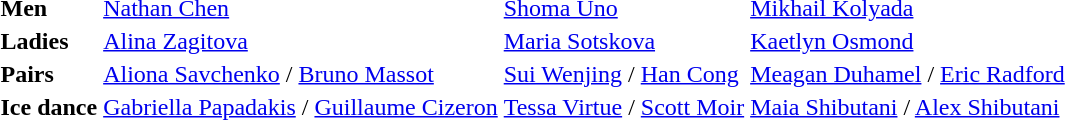<table>
<tr>
<td><strong>Men</strong></td>
<td> <a href='#'>Nathan Chen</a></td>
<td> <a href='#'>Shoma Uno</a></td>
<td> <a href='#'>Mikhail Kolyada</a></td>
</tr>
<tr>
<td><strong>Ladies</strong></td>
<td> <a href='#'>Alina Zagitova</a></td>
<td> <a href='#'>Maria Sotskova</a></td>
<td> <a href='#'>Kaetlyn Osmond</a></td>
</tr>
<tr>
<td><strong>Pairs</strong></td>
<td> <a href='#'>Aliona Savchenko</a> / <a href='#'>Bruno Massot</a></td>
<td> <a href='#'>Sui Wenjing</a> / <a href='#'>Han Cong</a></td>
<td> <a href='#'>Meagan Duhamel</a> / <a href='#'>Eric Radford</a></td>
</tr>
<tr>
<td><strong>Ice dance</strong></td>
<td> <a href='#'>Gabriella Papadakis</a> / <a href='#'>Guillaume Cizeron</a></td>
<td> <a href='#'>Tessa Virtue</a> / <a href='#'>Scott Moir</a></td>
<td> <a href='#'>Maia Shibutani</a> / <a href='#'>Alex Shibutani</a></td>
</tr>
</table>
